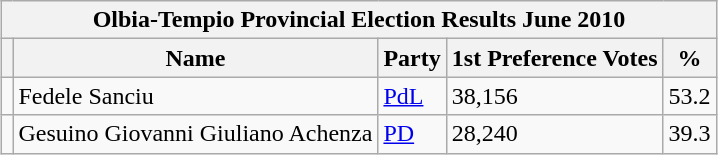<table class="wikitable" style="margin: 1em auto; clear:left">
<tr>
<th colspan="9">Olbia-Tempio Provincial Election Results June 2010</th>
</tr>
<tr>
<th></th>
<th>Name</th>
<th>Party</th>
<th>1st Preference Votes</th>
<th>%</th>
</tr>
<tr>
<td></td>
<td>Fedele Sanciu</td>
<td><a href='#'>PdL</a></td>
<td>38,156</td>
<td>53.2</td>
</tr>
<tr>
<td></td>
<td>Gesuino Giovanni Giuliano Achenza</td>
<td><a href='#'>PD</a></td>
<td>28,240</td>
<td>39.3</td>
</tr>
</table>
